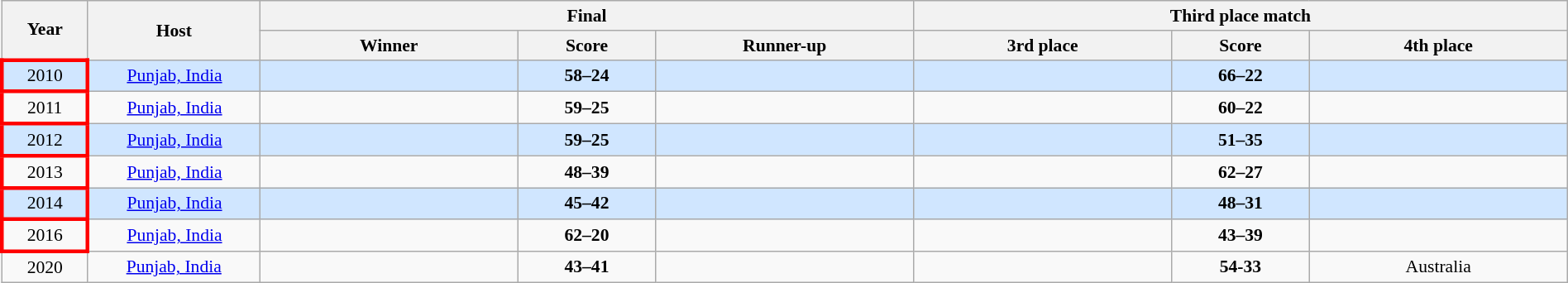<table class="wikitable" style="font-size:90%; width: 100%; text-align: center;">
<tr>
<th rowspan="2" width="5%">Year</th>
<th rowspan="2" width="10%">Host</th>
<th colspan="3">Final</th>
<th colspan="3">Third place match</th>
</tr>
<tr>
<th width="15%">Winner</th>
<th width="8%">Score</th>
<th width="15%">Runner-up</th>
<th width="15%">3rd place</th>
<th width="8%">Score</th>
<th width="15%">4th place</th>
</tr>
<tr style="background: #D0E6FF;">
<td style="border: 3px solid red">2010<br></td>
<td><a href='#'>Punjab, India</a></td>
<td></td>
<td><strong>58–24</strong></td>
<td></td>
<td></td>
<td><strong>66–22</strong></td>
<td></td>
</tr>
<tr>
<td style="border: 3px solid red">2011<br></td>
<td><a href='#'>Punjab, India</a></td>
<td></td>
<td><strong>59–25</strong></td>
<td></td>
<td></td>
<td><strong>60–22</strong></td>
<td></td>
</tr>
<tr style="background: #D0E6FF;">
<td style="border: 3px solid red">2012<br></td>
<td><a href='#'>Punjab, India</a></td>
<td></td>
<td><strong>59–25</strong></td>
<td></td>
<td width="15%"></td>
<td><strong>51–35</strong></td>
<td width="15%"></td>
</tr>
<tr>
<td style="border: 3px solid red">2013<br></td>
<td><a href='#'>Punjab, India</a></td>
<td></td>
<td><strong>48–39</strong></td>
<td></td>
<td></td>
<td><strong>62–27</strong></td>
<td></td>
</tr>
<tr style="background: #D0E6FF;">
<td style="border: 3px solid red">2014<br></td>
<td><a href='#'>Punjab, India</a></td>
<td></td>
<td><strong>45–42</strong></td>
<td></td>
<td width="15%"></td>
<td><strong>48–31</strong></td>
<td width="15%"></td>
</tr>
<tr>
<td style="border: 3px solid red">2016<br></td>
<td><a href='#'>Punjab, India</a></td>
<td></td>
<td><strong>62–20</strong></td>
<td></td>
<td></td>
<td><strong>43–39</strong></td>
<td></td>
</tr>
<tr>
<td>2020<br></td>
<td><a href='#'>Punjab, India</a></td>
<td></td>
<td><strong>43–41</strong></td>
<td></td>
<td></td>
<td><strong>54-33</strong></td>
<td> Australia</td>
</tr>
</table>
